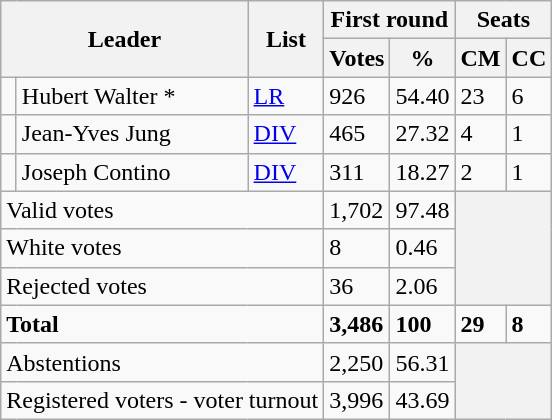<table class="wikitable">
<tr>
<th colspan="2" rowspan="2">Leader</th>
<th rowspan="2">List</th>
<th colspan="2">First round</th>
<th colspan="2">Seats</th>
</tr>
<tr>
<th>Votes</th>
<th>%</th>
<th>CM</th>
<th>CC</th>
</tr>
<tr>
<td bgcolor=></td>
<td>Hubert Walter *</td>
<td><a href='#'>LR</a></td>
<td>926</td>
<td>54.40</td>
<td>23</td>
<td>6</td>
</tr>
<tr>
<td bgcolor=></td>
<td>Jean-Yves Jung</td>
<td><a href='#'>DIV</a></td>
<td>465</td>
<td>27.32</td>
<td>4</td>
<td>1</td>
</tr>
<tr>
<td bgcolor=></td>
<td>Joseph Contino</td>
<td><a href='#'>DIV</a></td>
<td>311</td>
<td>18.27</td>
<td>2</td>
<td>1</td>
</tr>
<tr>
<td colspan="3">Valid votes</td>
<td>1,702</td>
<td>97.48</td>
<th colspan="2" rowspan="3"></th>
</tr>
<tr>
<td colspan="3">White votes</td>
<td>8</td>
<td>0.46</td>
</tr>
<tr>
<td colspan="3">Rejected votes</td>
<td>36</td>
<td>2.06</td>
</tr>
<tr>
<td colspan="3"><strong>Total</strong></td>
<td><strong>3,486</strong></td>
<td><strong>100</strong></td>
<td><strong>29</strong></td>
<td><strong>8</strong></td>
</tr>
<tr>
<td colspan="3">Abstentions</td>
<td>2,250</td>
<td>56.31</td>
<th colspan="2" rowspan="2"></th>
</tr>
<tr>
<td colspan="3">Registered voters - voter turnout</td>
<td>3,996</td>
<td>43.69</td>
</tr>
</table>
